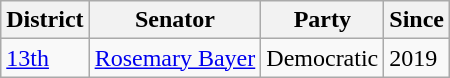<table class="wikitable">
<tr>
<th>District</th>
<th>Senator</th>
<th>Party</th>
<th>Since</th>
</tr>
<tr>
<td><a href='#'>13th</a></td>
<td><a href='#'>Rosemary Bayer</a></td>
<td>Democratic</td>
<td>2019</td>
</tr>
</table>
